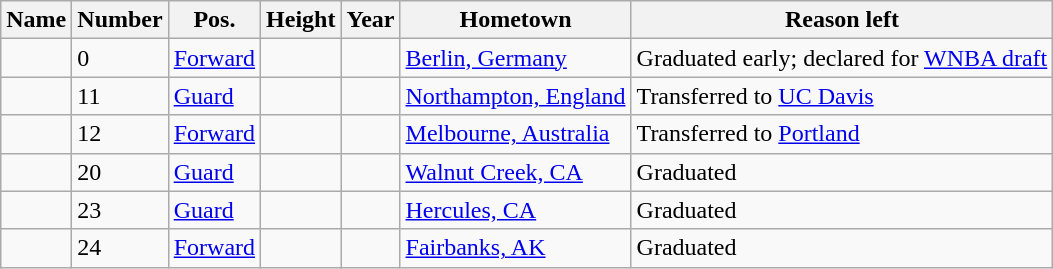<table class="wikitable sortable" border="1">
<tr>
<th>Name</th>
<th>Number</th>
<th>Pos.</th>
<th>Height</th>
<th>Year</th>
<th>Hometown</th>
<th class="unsortable">Reason left</th>
</tr>
<tr>
<td></td>
<td>0</td>
<td><a href='#'>Forward</a></td>
<td></td>
<td></td>
<td><a href='#'>Berlin, Germany</a></td>
<td>Graduated early; declared for <a href='#'>WNBA draft</a></td>
</tr>
<tr>
<td></td>
<td>11</td>
<td><a href='#'>Guard</a></td>
<td></td>
<td></td>
<td><a href='#'>Northampton, England</a></td>
<td>Transferred to <a href='#'>UC Davis</a></td>
</tr>
<tr>
<td></td>
<td>12</td>
<td><a href='#'>Forward</a></td>
<td></td>
<td></td>
<td><a href='#'>Melbourne, Australia</a></td>
<td>Transferred to <a href='#'>Portland</a></td>
</tr>
<tr>
<td></td>
<td>20</td>
<td><a href='#'>Guard</a></td>
<td></td>
<td></td>
<td><a href='#'>Walnut Creek, CA</a></td>
<td>Graduated</td>
</tr>
<tr>
<td></td>
<td>23</td>
<td><a href='#'>Guard</a></td>
<td></td>
<td></td>
<td><a href='#'>Hercules, CA</a></td>
<td>Graduated</td>
</tr>
<tr>
<td></td>
<td>24</td>
<td><a href='#'>Forward</a></td>
<td></td>
<td></td>
<td><a href='#'>Fairbanks, AK</a></td>
<td>Graduated</td>
</tr>
</table>
